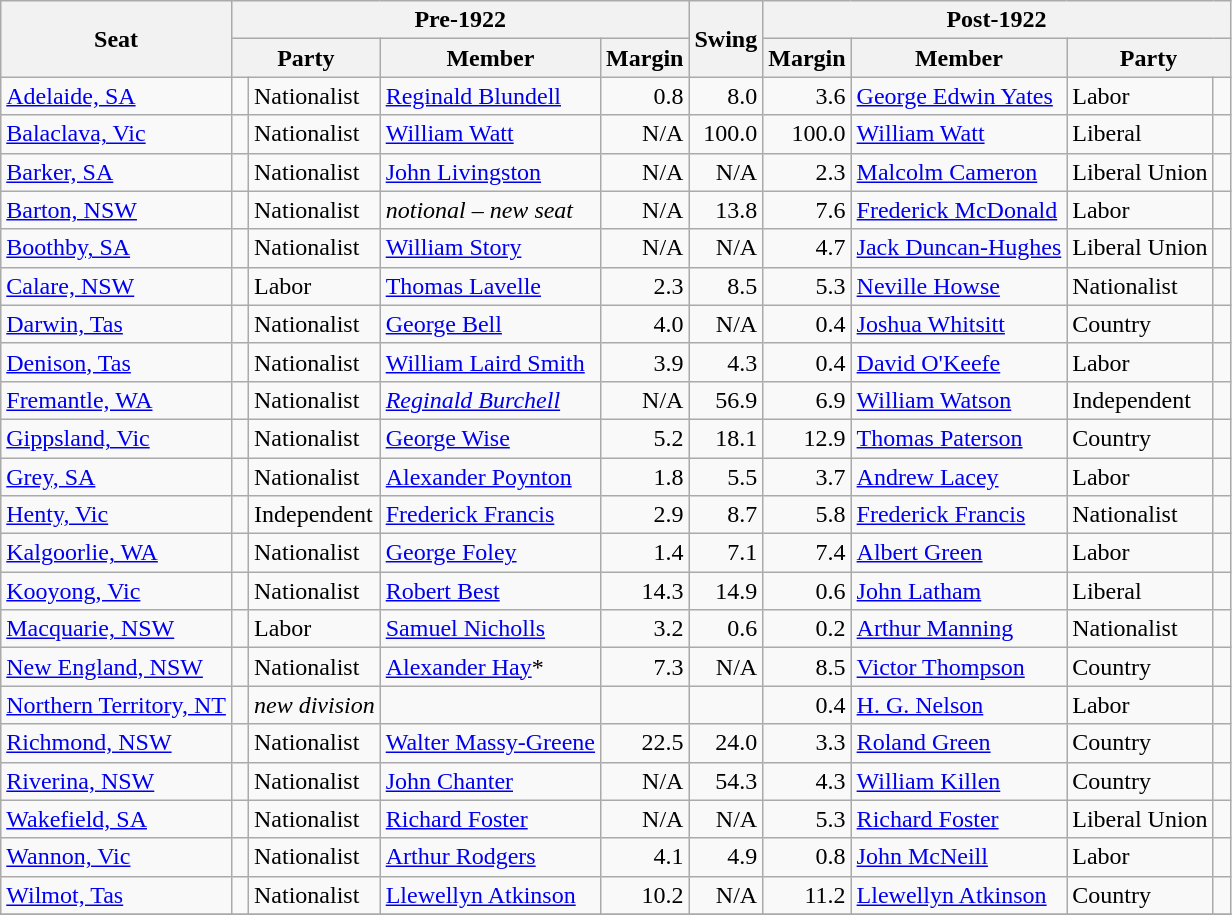<table class="wikitable">
<tr>
<th rowspan="2">Seat</th>
<th colspan="4">Pre-1922</th>
<th rowspan="2">Swing</th>
<th colspan="4">Post-1922</th>
</tr>
<tr>
<th colspan="2">Party</th>
<th>Member</th>
<th>Margin</th>
<th>Margin</th>
<th>Member</th>
<th colspan="2">Party</th>
</tr>
<tr>
<td><a href='#'>Adelaide, SA</a></td>
<td> </td>
<td>Nationalist</td>
<td><a href='#'>Reginald Blundell</a></td>
<td style="text-align:right;">0.8</td>
<td style="text-align:right;">8.0</td>
<td style="text-align:right;">3.6</td>
<td><a href='#'>George Edwin Yates</a></td>
<td>Labor</td>
<td> </td>
</tr>
<tr>
<td><a href='#'>Balaclava, Vic</a></td>
<td> </td>
<td>Nationalist</td>
<td><a href='#'>William Watt</a></td>
<td style="text-align:right;">N/A</td>
<td style="text-align:right;">100.0</td>
<td style="text-align:right;">100.0</td>
<td><a href='#'>William Watt</a></td>
<td>Liberal</td>
<td> </td>
</tr>
<tr>
<td><a href='#'>Barker, SA</a></td>
<td> </td>
<td>Nationalist</td>
<td><a href='#'>John Livingston</a></td>
<td style="text-align:right;">N/A</td>
<td style="text-align:right;">N/A</td>
<td style="text-align:right;">2.3</td>
<td><a href='#'>Malcolm Cameron</a></td>
<td>Liberal Union</td>
<td> </td>
</tr>
<tr>
<td><a href='#'>Barton, NSW</a></td>
<td> </td>
<td>Nationalist</td>
<td><em>notional – new seat</em></td>
<td style="text-align:right;">N/A</td>
<td style="text-align:right;">13.8</td>
<td style="text-align:right;">7.6</td>
<td><a href='#'>Frederick McDonald</a></td>
<td>Labor</td>
<td> </td>
</tr>
<tr>
<td><a href='#'>Boothby, SA</a></td>
<td> </td>
<td>Nationalist</td>
<td><a href='#'>William Story</a></td>
<td style="text-align:right;">N/A</td>
<td style="text-align:right;">N/A</td>
<td style="text-align:right;">4.7</td>
<td><a href='#'>Jack Duncan-Hughes</a></td>
<td>Liberal Union</td>
<td> </td>
</tr>
<tr>
<td><a href='#'>Calare, NSW</a></td>
<td> </td>
<td>Labor</td>
<td><a href='#'>Thomas Lavelle</a></td>
<td style="text-align:right;">2.3</td>
<td style="text-align:right;">8.5</td>
<td style="text-align:right;">5.3</td>
<td><a href='#'>Neville Howse</a></td>
<td>Nationalist</td>
<td> </td>
</tr>
<tr>
<td><a href='#'>Darwin, Tas</a></td>
<td> </td>
<td>Nationalist</td>
<td><a href='#'>George Bell</a></td>
<td style="text-align:right;">4.0</td>
<td style="text-align:right;">N/A</td>
<td style="text-align:right;">0.4</td>
<td><a href='#'>Joshua Whitsitt</a></td>
<td>Country</td>
<td> </td>
</tr>
<tr>
<td><a href='#'>Denison, Tas</a></td>
<td> </td>
<td>Nationalist</td>
<td><a href='#'>William Laird Smith</a></td>
<td style="text-align:right;">3.9</td>
<td style="text-align:right;">4.3</td>
<td style="text-align:right;">0.4</td>
<td><a href='#'>David O'Keefe</a></td>
<td>Labor</td>
<td> </td>
</tr>
<tr>
<td><a href='#'>Fremantle, WA</a></td>
<td> </td>
<td>Nationalist</td>
<td><em><a href='#'>Reginald Burchell</a></em></td>
<td style="text-align:right;">N/A</td>
<td style="text-align:right;">56.9</td>
<td style="text-align:right;">6.9</td>
<td><a href='#'>William Watson</a></td>
<td>Independent</td>
<td> </td>
</tr>
<tr>
<td><a href='#'>Gippsland, Vic</a></td>
<td> </td>
<td>Nationalist</td>
<td><a href='#'>George Wise</a></td>
<td style="text-align:right;">5.2</td>
<td style="text-align:right;">18.1</td>
<td style="text-align:right;">12.9</td>
<td><a href='#'>Thomas Paterson</a></td>
<td>Country</td>
<td> </td>
</tr>
<tr>
<td><a href='#'>Grey, SA</a></td>
<td> </td>
<td>Nationalist</td>
<td><a href='#'>Alexander Poynton</a></td>
<td style="text-align:right;">1.8</td>
<td style="text-align:right;">5.5</td>
<td style="text-align:right;">3.7</td>
<td><a href='#'>Andrew Lacey</a></td>
<td>Labor</td>
<td> </td>
</tr>
<tr>
<td><a href='#'>Henty, Vic</a></td>
<td> </td>
<td>Independent</td>
<td><a href='#'>Frederick Francis</a></td>
<td style="text-align:right;">2.9</td>
<td style="text-align:right;">8.7</td>
<td style="text-align:right;">5.8</td>
<td><a href='#'>Frederick Francis</a></td>
<td>Nationalist</td>
<td> </td>
</tr>
<tr>
<td><a href='#'>Kalgoorlie, WA</a></td>
<td> </td>
<td>Nationalist</td>
<td><a href='#'>George Foley</a></td>
<td style="text-align:right;">1.4</td>
<td style="text-align:right;">7.1</td>
<td style="text-align:right;">7.4</td>
<td><a href='#'>Albert Green</a></td>
<td>Labor</td>
<td> </td>
</tr>
<tr>
<td><a href='#'>Kooyong, Vic</a></td>
<td> </td>
<td>Nationalist</td>
<td><a href='#'>Robert Best</a></td>
<td style="text-align:right;">14.3</td>
<td style="text-align:right;">14.9</td>
<td style="text-align:right;">0.6</td>
<td><a href='#'>John Latham</a></td>
<td>Liberal</td>
<td> </td>
</tr>
<tr>
<td><a href='#'>Macquarie, NSW</a></td>
<td> </td>
<td>Labor</td>
<td><a href='#'>Samuel Nicholls</a></td>
<td style="text-align:right;">3.2</td>
<td style="text-align:right;">0.6</td>
<td style="text-align:right;">0.2</td>
<td><a href='#'>Arthur Manning</a></td>
<td>Nationalist</td>
<td> </td>
</tr>
<tr>
<td><a href='#'>New England, NSW</a></td>
<td> </td>
<td>Nationalist</td>
<td><a href='#'>Alexander Hay</a>*</td>
<td style="text-align:right;">7.3</td>
<td style="text-align:right;">N/A</td>
<td style="text-align:right;">8.5</td>
<td><a href='#'>Victor Thompson</a></td>
<td>Country</td>
<td> </td>
</tr>
<tr>
<td><a href='#'>Northern Territory, NT</a></td>
<td></td>
<td><em>new division</em></td>
<td></td>
<td></td>
<td></td>
<td style="text-align:right;">0.4</td>
<td><a href='#'>H. G. Nelson</a></td>
<td>Labor</td>
<td> </td>
</tr>
<tr>
<td><a href='#'>Richmond, NSW</a></td>
<td> </td>
<td>Nationalist</td>
<td><a href='#'>Walter Massy-Greene</a></td>
<td style="text-align:right;">22.5</td>
<td style="text-align:right;">24.0</td>
<td style="text-align:right;">3.3</td>
<td><a href='#'>Roland Green</a></td>
<td>Country</td>
<td> </td>
</tr>
<tr>
<td><a href='#'>Riverina, NSW</a></td>
<td> </td>
<td>Nationalist</td>
<td><a href='#'>John Chanter</a></td>
<td style="text-align:right;">N/A</td>
<td style="text-align:right;">54.3</td>
<td style="text-align:right;">4.3</td>
<td><a href='#'>William Killen</a></td>
<td>Country</td>
<td> </td>
</tr>
<tr>
<td><a href='#'>Wakefield, SA</a></td>
<td> </td>
<td>Nationalist</td>
<td><a href='#'>Richard Foster</a></td>
<td style="text-align:right;">N/A</td>
<td style="text-align:right;">N/A</td>
<td style="text-align:right;">5.3</td>
<td><a href='#'>Richard Foster</a></td>
<td>Liberal Union</td>
<td> </td>
</tr>
<tr>
<td><a href='#'>Wannon, Vic</a></td>
<td> </td>
<td>Nationalist</td>
<td><a href='#'>Arthur Rodgers</a></td>
<td style="text-align:right;">4.1</td>
<td style="text-align:right;">4.9</td>
<td style="text-align:right;">0.8</td>
<td><a href='#'>John McNeill</a></td>
<td>Labor</td>
<td> </td>
</tr>
<tr>
<td><a href='#'>Wilmot, Tas</a></td>
<td> </td>
<td>Nationalist</td>
<td><a href='#'>Llewellyn Atkinson</a></td>
<td style="text-align:right;">10.2</td>
<td style="text-align:right;">N/A</td>
<td style="text-align:right;">11.2</td>
<td><a href='#'>Llewellyn Atkinson</a></td>
<td>Country</td>
<td> </td>
</tr>
<tr>
</tr>
</table>
